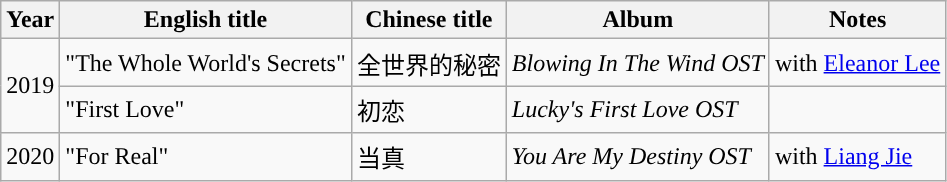<table class="wikitable sortable">
<tr>
<th>Year</th>
<th>English title</th>
<th>Chinese title</th>
<th>Album</th>
<th>Notes</th>
</tr>
<tr>
<td rowspan=2>2019</td>
<td>"The Whole World's Secrets"</td>
<td>全世界的秘密</td>
<td><em>Blowing In The Wind OST</em></td>
<td>with <a href='#'>Eleanor Lee</a></td>
</tr>
<tr>
<td>"First Love"</td>
<td>初恋</td>
<td><em>Lucky's First Love OST</em></td>
<td></td>
</tr>
<tr>
<td>2020</td>
<td>"For Real"</td>
<td>当真</td>
<td><em>You Are My Destiny OST</em></td>
<td>with <a href='#'>Liang Jie</a></td>
</tr>
</table>
